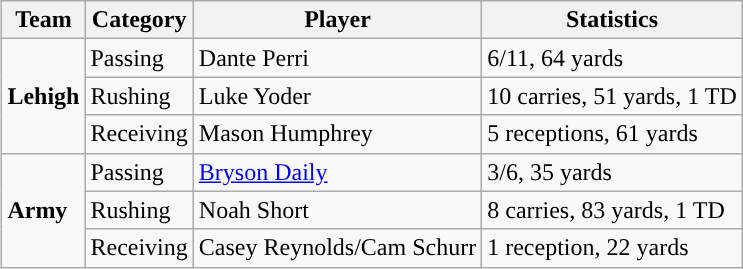<table class="wikitable" style="float: right;">
<tr>
<th>Team</th>
<th>Category</th>
<th>Player</th>
<th>Statistics</th>
</tr>
<tr>
<td rowspan=3><strong>Lehigh</strong></td>
<td>Passing</td>
<td>Dante Perri</td>
<td>6/11, 64 yards</td>
</tr>
<tr>
<td>Rushing</td>
<td>Luke Yoder</td>
<td>10 carries, 51 yards, 1 TD</td>
</tr>
<tr>
<td>Receiving</td>
<td>Mason Humphrey</td>
<td>5 receptions, 61 yards</td>
</tr>
<tr>
<td rowspan=3><strong>Army</strong></td>
<td>Passing</td>
<td><a href='#'>Bryson Daily</a></td>
<td>3/6, 35 yards</td>
</tr>
<tr>
<td>Rushing</td>
<td>Noah Short</td>
<td>8 carries, 83 yards, 1 TD</td>
</tr>
<tr>
<td>Receiving</td>
<td>Casey Reynolds/Cam Schurr</td>
<td>1 reception, 22 yards</td>
</tr>
</table>
